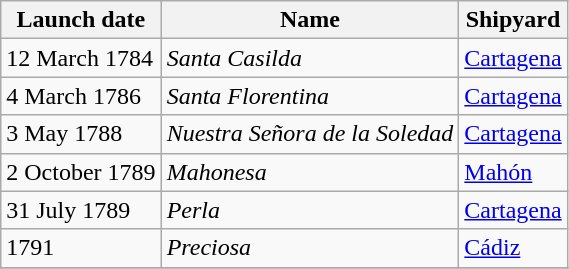<table class="wikitable sortable">
<tr>
<th>Launch date</th>
<th>Name</th>
<th>Shipyard</th>
</tr>
<tr>
<td>12 March 1784</td>
<td><em>Santa Casilda</em></td>
<td><a href='#'>Cartagena</a></td>
</tr>
<tr>
<td>4 March 1786</td>
<td><em>Santa Florentina</em></td>
<td><a href='#'>Cartagena</a></td>
</tr>
<tr>
<td>3 May 1788</td>
<td><em>Nuestra Señora de la Soledad</em></td>
<td><a href='#'>Cartagena</a></td>
</tr>
<tr>
<td>2 October 1789</td>
<td><em>Mahonesa</em></td>
<td><a href='#'>Mahón</a></td>
</tr>
<tr>
<td>31 July 1789</td>
<td><em>Perla</em></td>
<td><a href='#'>Cartagena</a></td>
</tr>
<tr>
<td>1791</td>
<td><em>Preciosa</em></td>
<td><a href='#'>Cádiz</a></td>
</tr>
<tr>
</tr>
</table>
